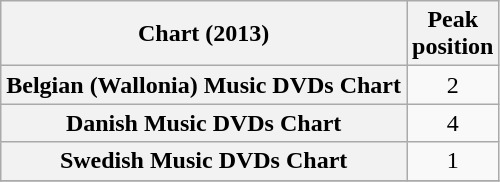<table class="wikitable plainrowheaders sortable" style="text-align:center;" border="1">
<tr>
<th scope="col">Chart (2013)</th>
<th scope="col">Peak<br>position</th>
</tr>
<tr>
<th scope="row">Belgian (Wallonia) Music DVDs Chart</th>
<td>2</td>
</tr>
<tr>
<th scope="row">Danish Music DVDs Chart</th>
<td>4</td>
</tr>
<tr>
<th scope="row">Swedish Music DVDs Chart</th>
<td>1</td>
</tr>
<tr>
</tr>
</table>
